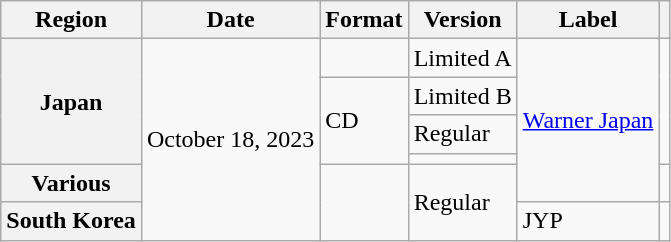<table class="wikitable plainrowheaders">
<tr>
<th scope="col">Region</th>
<th scope="col">Date</th>
<th scope="col">Format</th>
<th scope="col">Version</th>
<th scope="col">Label</th>
<th scope="col"></th>
</tr>
<tr>
<th rowspan="4" scope="row">Japan</th>
<td rowspan="6">October 18, 2023</td>
<td></td>
<td>Limited A</td>
<td rowspan="5"><a href='#'>Warner Japan</a></td>
<td rowspan="4" style="text-align:center"></td>
</tr>
<tr>
<td rowspan="3">CD</td>
<td>Limited B</td>
</tr>
<tr>
<td>Regular</td>
</tr>
<tr>
<td></td>
</tr>
<tr>
<th scope="row">Various</th>
<td rowspan="2"></td>
<td rowspan="2">Regular</td>
<td style="text-align:center"></td>
</tr>
<tr>
<th scope="row">South Korea</th>
<td>JYP</td>
<td style="text-align:center"></td>
</tr>
</table>
